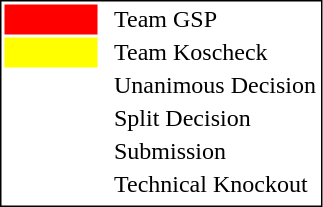<table style="border:1px solid black;" align=left>
<tr>
<td style="background:red; width:40px;"></td>
<td> </td>
<td>Team GSP</td>
</tr>
<tr>
<td style="background:yellow; width:40px;"></td>
<td> </td>
<td>Team Koscheck</td>
</tr>
<tr>
<td style="width:60px;"></td>
<td> </td>
<td>Unanimous Decision</td>
</tr>
<tr>
<td style="width:60px;"></td>
<td> </td>
<td>Split Decision</td>
</tr>
<tr>
<td style="width:60px;"></td>
<td> </td>
<td>Submission</td>
</tr>
<tr>
<td style="width:60px;"></td>
<td> </td>
<td>Technical Knockout</td>
</tr>
<tr>
</tr>
</table>
